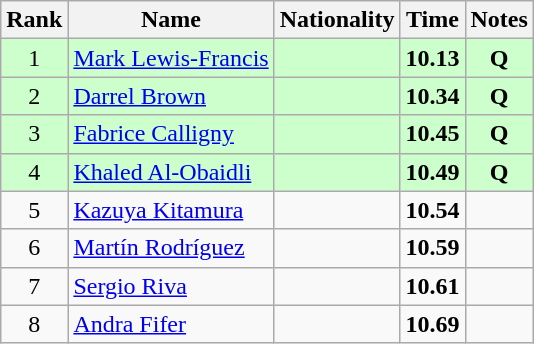<table class="wikitable sortable" style="text-align:center">
<tr>
<th>Rank</th>
<th>Name</th>
<th>Nationality</th>
<th>Time</th>
<th>Notes</th>
</tr>
<tr bgcolor=ccffcc>
<td>1</td>
<td align=left><a href='#'>Mark Lewis-Francis</a></td>
<td align=left></td>
<td><strong>10.13</strong></td>
<td><strong>Q</strong></td>
</tr>
<tr bgcolor=ccffcc>
<td>2</td>
<td align=left><a href='#'>Darrel Brown</a></td>
<td align=left></td>
<td><strong>10.34</strong></td>
<td><strong>Q</strong></td>
</tr>
<tr bgcolor=ccffcc>
<td>3</td>
<td align=left><a href='#'>Fabrice Calligny</a></td>
<td align=left></td>
<td><strong>10.45</strong></td>
<td><strong>Q</strong></td>
</tr>
<tr bgcolor=ccffcc>
<td>4</td>
<td align=left><a href='#'>Khaled Al-Obaidli</a></td>
<td align=left></td>
<td><strong>10.49</strong></td>
<td><strong>Q</strong></td>
</tr>
<tr>
<td>5</td>
<td align=left><a href='#'>Kazuya Kitamura</a></td>
<td align=left></td>
<td><strong>10.54</strong></td>
<td></td>
</tr>
<tr>
<td>6</td>
<td align=left><a href='#'>Martín Rodríguez</a></td>
<td align=left></td>
<td><strong>10.59</strong></td>
<td></td>
</tr>
<tr>
<td>7</td>
<td align=left><a href='#'>Sergio Riva</a></td>
<td align=left></td>
<td><strong>10.61</strong></td>
<td></td>
</tr>
<tr>
<td>8</td>
<td align=left><a href='#'>Andra Fifer</a></td>
<td align=left></td>
<td><strong>10.69</strong></td>
<td></td>
</tr>
</table>
